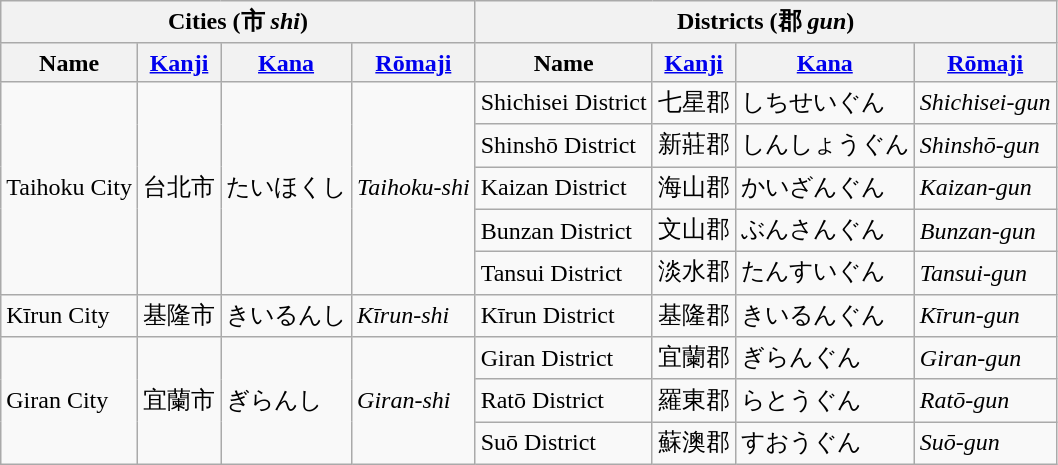<table class=wikitable>
<tr>
<th colspan="4">Cities (市 <em>shi</em>)</th>
<th colspan="4">Districts (郡 <em>gun</em>)</th>
</tr>
<tr>
<th>Name</th>
<th><a href='#'>Kanji</a></th>
<th><a href='#'>Kana</a></th>
<th><a href='#'>Rōmaji</a></th>
<th>Name</th>
<th><a href='#'>Kanji</a></th>
<th><a href='#'>Kana</a></th>
<th><a href='#'>Rōmaji</a></th>
</tr>
<tr>
<td rowspan=5>Taihoku City</td>
<td rowspan=5>台北市</td>
<td rowspan="5">たいほくし</td>
<td rowspan="5"><em>Taihoku-shi</em></td>
<td>Shichisei District</td>
<td>七星郡</td>
<td>しちせいぐん</td>
<td><em>Shichisei-gun</em></td>
</tr>
<tr>
<td>Shinshō District</td>
<td>新莊郡</td>
<td>しんしょうぐん</td>
<td><em>Shinshō-gun</em></td>
</tr>
<tr>
<td>Kaizan District</td>
<td>海山郡</td>
<td>かいざんぐん</td>
<td><em>Kaizan-gun</em></td>
</tr>
<tr>
<td>Bunzan District</td>
<td>文山郡</td>
<td>ぶんさんぐん</td>
<td><em>Bunzan-gun</em></td>
</tr>
<tr>
<td>Tansui District</td>
<td>淡水郡</td>
<td>たんすいぐん</td>
<td><em>Tansui-gun</em></td>
</tr>
<tr>
<td>Kīrun City</td>
<td>基隆市</td>
<td>きいるんし</td>
<td><em>Kīrun-shi</em></td>
<td>Kīrun District</td>
<td>基隆郡</td>
<td>きいるんぐん</td>
<td><em>Kīrun-gun</em></td>
</tr>
<tr>
<td rowspan=3>Giran City</td>
<td rowspan=3>宜蘭市</td>
<td rowspan=3>ぎらんし</td>
<td rowspan="3"><em>Giran-shi</em></td>
<td>Giran District</td>
<td>宜蘭郡</td>
<td>ぎらんぐん</td>
<td><em>Giran-gun</em></td>
</tr>
<tr>
<td>Ratō District</td>
<td>羅東郡</td>
<td>らとうぐん</td>
<td><em>Ratō-gun</em></td>
</tr>
<tr>
<td>Suō District</td>
<td>蘇澳郡</td>
<td>すおうぐん</td>
<td><em>Suō-gun</em></td>
</tr>
</table>
